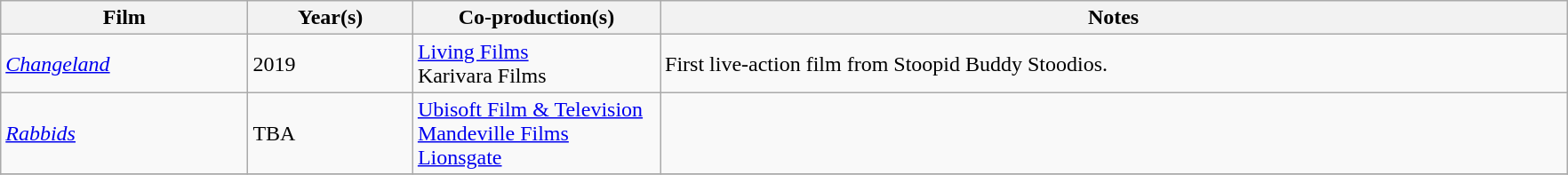<table class="wikitable sortable" style="width: auto style="width:100%; table-layout: fixed">
<tr>
<th style="width:15%;">Film</th>
<th style="width:10%;">Year(s)</th>
<th style="width:15%;">Co-production(s)</th>
<th style="width:55%;" class="unsortable">Notes</th>
</tr>
<tr>
<td><em><a href='#'>Changeland</a></em></td>
<td>2019</td>
<td><a href='#'>Living Films</a><br>Karivara Films</td>
<td>First live-action film from Stoopid Buddy Stoodios.</td>
</tr>
<tr>
<td><em><a href='#'>Rabbids</a></em></td>
<td>TBA</td>
<td><a href='#'>Ubisoft Film & Television</a><br><a href='#'>Mandeville Films</a><br><a href='#'>Lionsgate</a></td>
<td></td>
</tr>
<tr>
</tr>
</table>
